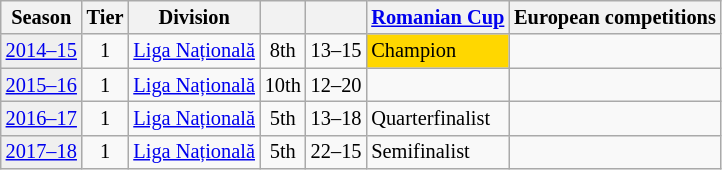<table class="wikitable" style="font-size:85%; text-align:center">
<tr>
<th>Season</th>
<th>Tier</th>
<th>Division</th>
<th></th>
<th></th>
<th><a href='#'>Romanian Cup</a></th>
<th colspan=2>European competitions</th>
</tr>
<tr>
<td bgcolor=#efefef><a href='#'>2014–15</a></td>
<td>1</td>
<td align=left><a href='#'>Liga Națională</a></td>
<td>8th</td>
<td>13–15</td>
<td align=left bgcolor=gold>Champion</td>
<td colspan=2 align=left></td>
</tr>
<tr>
<td bgcolor=#efefef><a href='#'>2015–16</a></td>
<td>1</td>
<td align=left><a href='#'>Liga Națională</a></td>
<td>10th</td>
<td>12–20</td>
<td></td>
<td colspan=2 align=left></td>
</tr>
<tr>
<td bgcolor=#efefef><a href='#'>2016–17</a></td>
<td>1</td>
<td align=left><a href='#'>Liga Națională</a></td>
<td>5th</td>
<td>13–18</td>
<td align=left>Quarterfinalist</td>
<td colspan=2 align=left></td>
</tr>
<tr>
<td bgcolor=#efefef><a href='#'>2017–18</a></td>
<td>1</td>
<td align=left><a href='#'>Liga Națională</a></td>
<td>5th</td>
<td>22–15</td>
<td align=left>Semifinalist</td>
<td colspan=2 align=left></td>
</tr>
</table>
